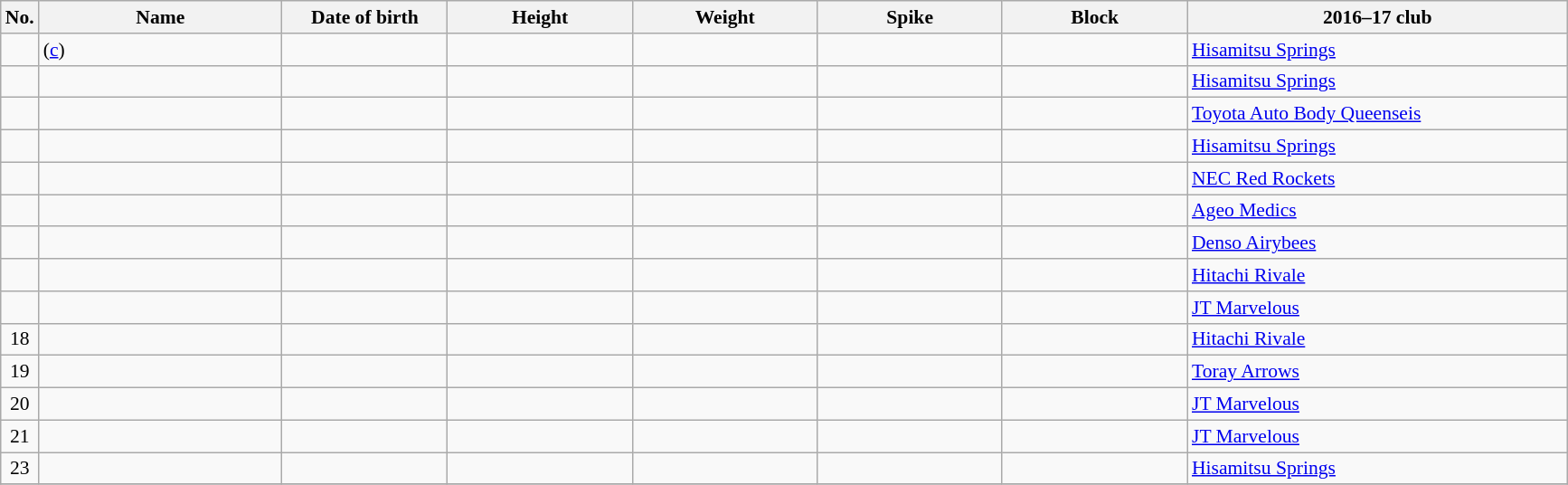<table class="wikitable sortable" style="font-size:90%; text-align:center;">
<tr>
<th>No.</th>
<th style="width:12em">Name</th>
<th style="width:8em">Date of birth</th>
<th style="width:9em">Height</th>
<th style="width:9em">Weight</th>
<th style="width:9em">Spike</th>
<th style="width:9em">Block</th>
<th style="width:19em">2016–17 club</th>
</tr>
<tr>
<td></td>
<td align=left> (<a href='#'>c</a>)</td>
<td align=right></td>
<td></td>
<td></td>
<td></td>
<td></td>
<td align=left> <a href='#'>Hisamitsu Springs</a></td>
</tr>
<tr>
<td></td>
<td align=left></td>
<td align=right></td>
<td></td>
<td></td>
<td></td>
<td></td>
<td align=left> <a href='#'>Hisamitsu Springs</a></td>
</tr>
<tr>
<td></td>
<td align=left></td>
<td align=right></td>
<td></td>
<td></td>
<td></td>
<td></td>
<td align=left> <a href='#'>Toyota Auto Body Queenseis</a></td>
</tr>
<tr>
<td></td>
<td align=left></td>
<td align=right></td>
<td></td>
<td></td>
<td></td>
<td></td>
<td align=left> <a href='#'>Hisamitsu Springs</a></td>
</tr>
<tr>
<td></td>
<td align=left></td>
<td align=right></td>
<td></td>
<td></td>
<td></td>
<td></td>
<td align=left> <a href='#'>NEC Red Rockets</a></td>
</tr>
<tr>
<td></td>
<td align=left></td>
<td align=right></td>
<td></td>
<td></td>
<td></td>
<td></td>
<td align=left> <a href='#'>Ageo Medics</a></td>
</tr>
<tr>
<td></td>
<td align=left></td>
<td align=right></td>
<td></td>
<td></td>
<td></td>
<td></td>
<td align=left> <a href='#'>Denso Airybees</a></td>
</tr>
<tr>
<td></td>
<td align=left></td>
<td align=right></td>
<td></td>
<td></td>
<td></td>
<td></td>
<td align=left> <a href='#'>Hitachi Rivale</a></td>
</tr>
<tr>
<td></td>
<td align=left></td>
<td align=right></td>
<td></td>
<td></td>
<td></td>
<td></td>
<td align=left> <a href='#'>JT Marvelous</a></td>
</tr>
<tr>
<td>18</td>
<td align=left></td>
<td align=right></td>
<td></td>
<td></td>
<td></td>
<td></td>
<td align=left> <a href='#'>Hitachi Rivale</a></td>
</tr>
<tr>
<td>19</td>
<td align=left></td>
<td align=right></td>
<td></td>
<td></td>
<td></td>
<td></td>
<td align=left> <a href='#'>Toray Arrows</a></td>
</tr>
<tr>
<td>20</td>
<td align=left></td>
<td align=right></td>
<td></td>
<td></td>
<td></td>
<td></td>
<td align=left> <a href='#'>JT Marvelous</a></td>
</tr>
<tr>
<td>21</td>
<td align=left></td>
<td align=right></td>
<td></td>
<td></td>
<td></td>
<td></td>
<td align=left> <a href='#'>JT Marvelous</a></td>
</tr>
<tr>
<td>23</td>
<td align=left></td>
<td align=right></td>
<td></td>
<td></td>
<td></td>
<td></td>
<td align=left> <a href='#'>Hisamitsu Springs</a></td>
</tr>
<tr>
</tr>
</table>
